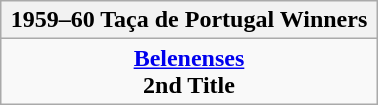<table class="wikitable" style="text-align: center; margin: 0 auto; width: 20%">
<tr>
<th>1959–60 Taça de Portugal Winners</th>
</tr>
<tr>
<td><strong><a href='#'>Belenenses</a></strong><br><strong>2nd Title</strong></td>
</tr>
</table>
